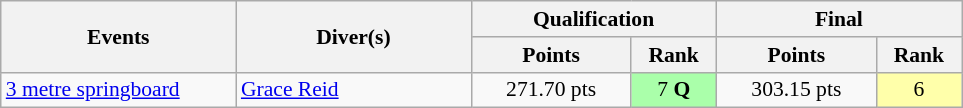<table class=wikitable style="font-size:90%">
<tr>
<th rowspan="2" width=150>Events</th>
<th rowspan="2" width=150>Diver(s)</th>
<th colspan="2" width=150>Qualification</th>
<th colspan="2" width=150>Final</th>
</tr>
<tr>
<th width=100>Points</th>
<th width=50>Rank</th>
<th width=100>Points</th>
<th width=50>Rank</th>
</tr>
<tr>
<td><a href='#'>3 metre springboard</a></td>
<td><a href='#'>Grace Reid</a></td>
<td style="text-align:center;">271.70 pts</td>
<td style="text-align:center; background:#afa;">7 <strong>Q</strong></td>
<td style="text-align:center;">303.15 pts</td>
<td style="text-align:center; background:#ffa;">6</td>
</tr>
</table>
